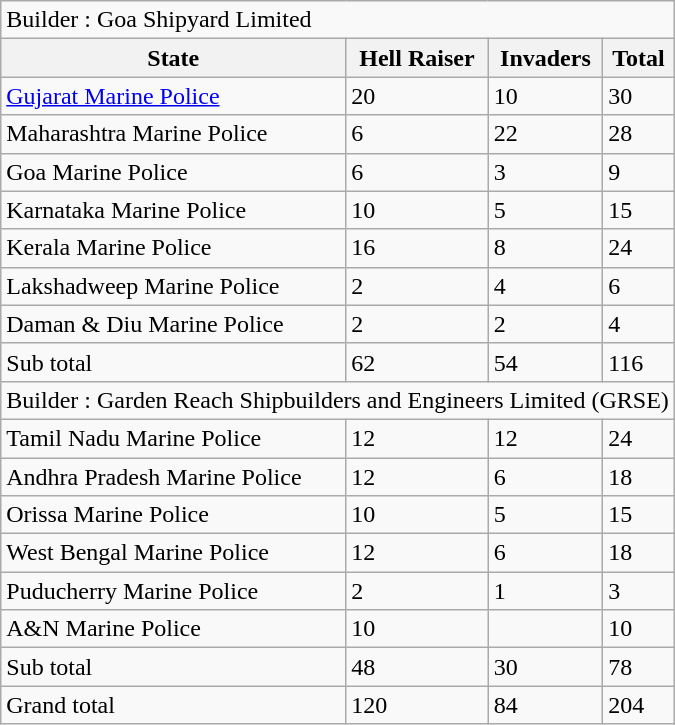<table class="wikitable">
<tr>
<td colspan="6">Builder : Goa Shipyard Limited</td>
</tr>
<tr>
<th>State</th>
<th>Hell Raiser</th>
<th>Invaders</th>
<th>Total</th>
</tr>
<tr>
<td><a href='#'>Gujarat Marine Police</a></td>
<td>20</td>
<td>10</td>
<td>30</td>
</tr>
<tr>
<td>Maharashtra Marine Police</td>
<td>6</td>
<td>22</td>
<td>28</td>
</tr>
<tr>
<td>Goa Marine Police</td>
<td>6</td>
<td>3</td>
<td>9</td>
</tr>
<tr>
<td>Karnataka Marine Police</td>
<td>10</td>
<td>5</td>
<td>15</td>
</tr>
<tr>
<td>Kerala Marine Police</td>
<td>16</td>
<td>8</td>
<td>24</td>
</tr>
<tr>
<td>Lakshadweep Marine Police</td>
<td>2</td>
<td>4</td>
<td>6</td>
</tr>
<tr>
<td>Daman & Diu Marine Police</td>
<td>2</td>
<td>2</td>
<td>4</td>
</tr>
<tr>
<td>Sub total</td>
<td>62</td>
<td>54</td>
<td>116</td>
</tr>
<tr>
<td colspan="6">Builder : Garden Reach Shipbuilders and Engineers Limited (GRSE)</td>
</tr>
<tr>
<td>Tamil Nadu Marine Police</td>
<td>12</td>
<td>12</td>
<td>24</td>
</tr>
<tr>
<td>Andhra Pradesh Marine Police</td>
<td>12</td>
<td>6</td>
<td>18</td>
</tr>
<tr>
<td>Orissa Marine Police</td>
<td>10</td>
<td>5</td>
<td>15</td>
</tr>
<tr>
<td>West Bengal Marine Police</td>
<td>12</td>
<td>6</td>
<td>18</td>
</tr>
<tr>
<td>Puducherry Marine Police</td>
<td>2</td>
<td>1</td>
<td>3</td>
</tr>
<tr>
<td>A&N Marine Police</td>
<td>10</td>
<td></td>
<td>10</td>
</tr>
<tr>
<td>Sub total</td>
<td>48</td>
<td>30</td>
<td>78</td>
</tr>
<tr>
<td>Grand total</td>
<td>120</td>
<td>84</td>
<td>204</td>
</tr>
</table>
